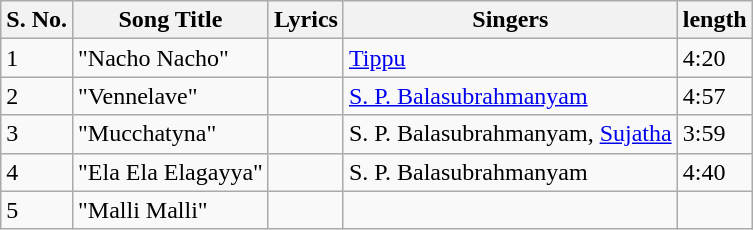<table class="wikitable">
<tr>
<th>S. No.</th>
<th>Song Title</th>
<th>Lyrics</th>
<th>Singers</th>
<th>length</th>
</tr>
<tr>
<td>1</td>
<td>"Nacho Nacho"</td>
<td></td>
<td><a href='#'>Tippu</a></td>
<td>4:20</td>
</tr>
<tr>
<td>2</td>
<td>"Vennelave"</td>
<td></td>
<td><a href='#'>S. P. Balasubrahmanyam</a></td>
<td>4:57</td>
</tr>
<tr>
<td>3</td>
<td>"Mucchatyna"</td>
<td></td>
<td>S. P. Balasubrahmanyam, <a href='#'>Sujatha</a></td>
<td>3:59</td>
</tr>
<tr>
<td>4</td>
<td>"Ela Ela Elagayya"</td>
<td></td>
<td>S. P. Balasubrahmanyam</td>
<td>4:40</td>
</tr>
<tr>
<td>5</td>
<td>"Malli Malli"</td>
<td></td>
<td></td>
<td></td>
</tr>
</table>
